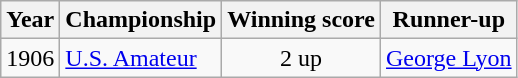<table class="wikitable">
<tr>
<th>Year</th>
<th>Championship</th>
<th>Winning score</th>
<th>Runner-up</th>
</tr>
<tr>
<td>1906</td>
<td><a href='#'>U.S. Amateur</a></td>
<td align=center>2 up</td>
<td> <a href='#'>George Lyon</a></td>
</tr>
</table>
